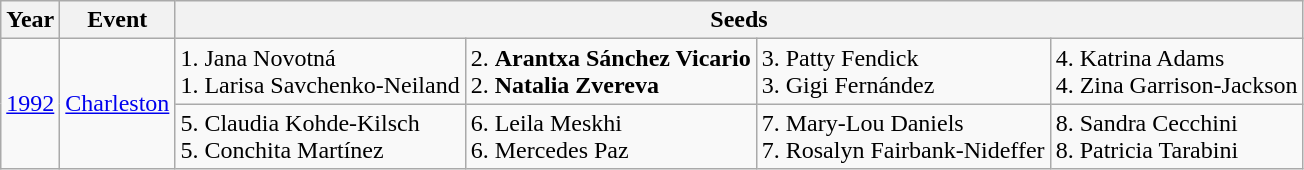<table class="wikitable nowrap">
<tr>
<th scope="col">Year</th>
<th scope="col">Event</th>
<th colspan="4" scope="col">Seeds</th>
</tr>
<tr>
<td rowspan="2"><a href='#'>1992</a></td>
<td rowspan="2"><a href='#'>Charleston</a></td>
<td>1.  Jana Novotná<br>1.  Larisa Savchenko-Neiland</td>
<td>2. <strong> Arantxa Sánchez Vicario<br></strong>2. <strong> Natalia Zvereva</strong></td>
<td>3.  Patty Fendick<br>3.  Gigi Fernández</td>
<td>4.  Katrina Adams<br>4.  Zina Garrison-Jackson</td>
</tr>
<tr>
<td>5.  Claudia Kohde-Kilsch<br>5.  Conchita Martínez</td>
<td>6.  Leila Meskhi<br>6.  Mercedes Paz</td>
<td>7.  Mary-Lou Daniels<br>7.  Rosalyn Fairbank-Nideffer</td>
<td>8.  Sandra Cecchini<br>8.  Patricia Tarabini</td>
</tr>
</table>
